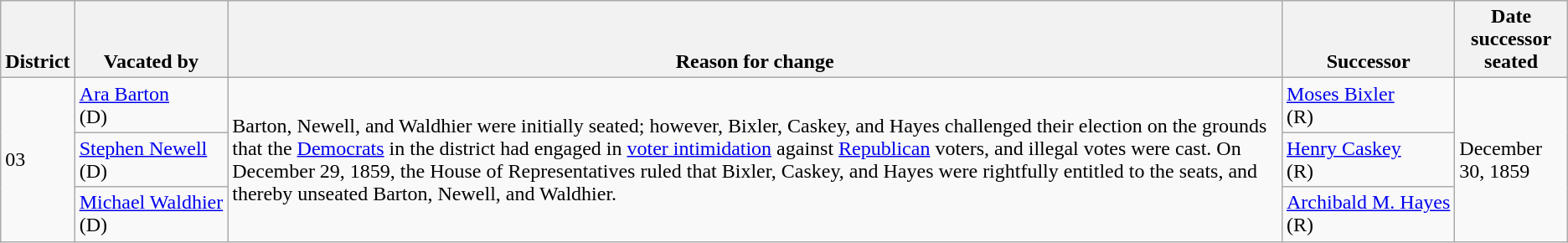<table class="wikitable sortable">
<tr style="vertical-align:bottom;">
<th>District</th>
<th>Vacated by</th>
<th>Reason for change</th>
<th>Successor</th>
<th>Date successor<br>seated</th>
</tr>
<tr>
<td rowspan="3">03</td>
<td nowrap ><a href='#'>Ara Barton</a><br>(D)</td>
<td rowspan="3">Barton, Newell, and Waldhier were initially seated; however, Bixler, Caskey, and Hayes challenged their election on the grounds that the <a href='#'>Democrats</a> in the district had engaged in <a href='#'>voter intimidation</a> against <a href='#'>Republican</a> voters, and illegal votes were cast. On December 29, 1859, the House of Representatives ruled that Bixler, Caskey, and Hayes were rightfully entitled to the seats, and thereby unseated Barton, Newell, and Waldhier.</td>
<td nowrap ><a href='#'>Moses Bixler</a><br>(R)</td>
<td rowspan="3">December 30, 1859</td>
</tr>
<tr>
<td nowrap ><a href='#'>Stephen Newell</a><br>(D)</td>
<td nowrap ><a href='#'>Henry Caskey</a><br>(R)</td>
</tr>
<tr>
<td nowrap ><a href='#'>Michael Waldhier</a><br>(D)</td>
<td nowrap ><a href='#'>Archibald M. Hayes</a><br>(R)</td>
</tr>
</table>
